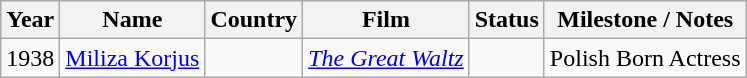<table class="wikitable">
<tr>
<th scope=col>Year</th>
<th scope=col>Name</th>
<th scope=col>Country</th>
<th scope=col>Film</th>
<th scope=col>Status</th>
<th scope=col>Milestone / Notes</th>
</tr>
<tr>
<td>1938</td>
<td><a href='#'>Miliza Korjus</a></td>
<td></td>
<td><em><a href='#'>The Great Waltz</a></em></td>
<td></td>
<td>Polish Born Actress</td>
</tr>
</table>
